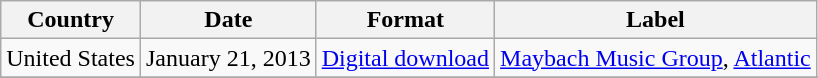<table class="wikitable">
<tr>
<th>Country</th>
<th>Date</th>
<th>Format</th>
<th>Label</th>
</tr>
<tr>
<td rowspan="1">United States</td>
<td>January 21, 2013</td>
<td><a href='#'>Digital download</a></td>
<td rowspan="1"><a href='#'>Maybach Music Group</a>, <a href='#'>Atlantic</a></td>
</tr>
<tr>
</tr>
</table>
